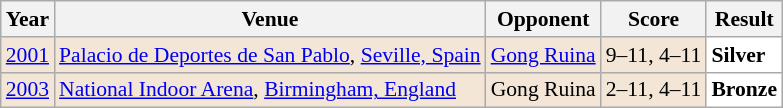<table class="sortable wikitable" style="font-size: 90%;">
<tr>
<th>Year</th>
<th>Venue</th>
<th>Opponent</th>
<th>Score</th>
<th>Result</th>
</tr>
<tr style="background:#F3E6D7">
<td align="center"><a href='#'>2001</a></td>
<td align="left"><a href='#'>Palacio de Deportes de San Pablo</a>, <a href='#'>Seville, Spain</a></td>
<td align="left"> <a href='#'>Gong Ruina</a></td>
<td align="left">9–11, 4–11</td>
<td style="text-align:left; background:white"> <strong>Silver</strong></td>
</tr>
<tr style="background:#F3E6D7">
<td align="center"><a href='#'>2003</a></td>
<td align="left"><a href='#'>National Indoor Arena</a>, <a href='#'>Birmingham, England</a></td>
<td align="left"> Gong Ruina</td>
<td align="left">2–11, 4–11</td>
<td style="text-align:left; background:white"> <strong>Bronze</strong></td>
</tr>
</table>
